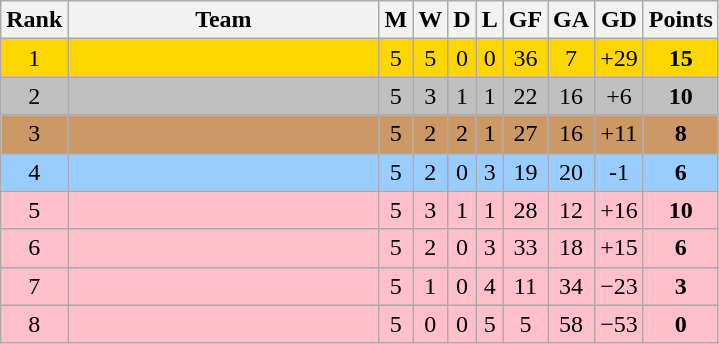<table class="wikitable sortable" style="text-align:center">
<tr>
<th>Rank</th>
<th width=200>Team</th>
<th>M</th>
<th>W</th>
<th>D</th>
<th>L</th>
<th>GF</th>
<th>GA</th>
<th>GD</th>
<th>Points</th>
</tr>
<tr bgcolor=gold>
<td>1</td>
<td align=left></td>
<td>5</td>
<td>5</td>
<td>0</td>
<td>0</td>
<td>36</td>
<td>7</td>
<td>+29</td>
<td><strong>15</strong></td>
</tr>
<tr bgcolor=silver>
<td>2</td>
<td align=left></td>
<td>5</td>
<td>3</td>
<td>1</td>
<td>1</td>
<td>22</td>
<td>16</td>
<td>+6</td>
<td><strong>10</strong></td>
</tr>
<tr bgcolor=#cc9966>
<td>3</td>
<td align=left></td>
<td>5</td>
<td>2</td>
<td>2</td>
<td>1</td>
<td>27</td>
<td>16</td>
<td>+11</td>
<td><strong>8</strong></td>
</tr>
<tr bgcolor=#9acdff>
<td>4</td>
<td align=left></td>
<td>5</td>
<td>2</td>
<td>0</td>
<td>3</td>
<td>19</td>
<td>20</td>
<td>-1</td>
<td><strong>6</strong></td>
</tr>
<tr bgcolor=pink>
<td>5</td>
<td align=left></td>
<td>5</td>
<td>3</td>
<td>1</td>
<td>1</td>
<td>28</td>
<td>12</td>
<td>+16</td>
<td><strong>10</strong></td>
</tr>
<tr bgcolor=pink>
<td>6</td>
<td align=left></td>
<td>5</td>
<td>2</td>
<td>0</td>
<td>3</td>
<td>33</td>
<td>18</td>
<td>+15</td>
<td><strong>6</strong></td>
</tr>
<tr bgcolor=pink>
<td>7</td>
<td align=left></td>
<td>5</td>
<td>1</td>
<td>0</td>
<td>4</td>
<td>11</td>
<td>34</td>
<td>−23</td>
<td><strong>3</strong></td>
</tr>
<tr bgcolor=pink>
<td>8</td>
<td align=left></td>
<td>5</td>
<td>0</td>
<td>0</td>
<td>5</td>
<td>5</td>
<td>58</td>
<td>−53</td>
<td><strong>0</strong></td>
</tr>
</table>
